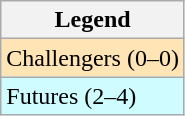<table class="wikitable">
<tr>
<th>Legend</th>
</tr>
<tr bgcolor="moccasin">
<td>Challengers (0–0)</td>
</tr>
<tr bgcolor="CFFCFF">
<td>Futures (2–4)</td>
</tr>
</table>
